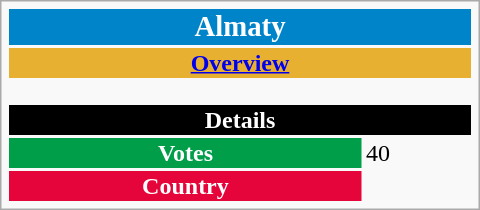<table class="infobox" style="width: 20em;">
<tr>
<th colspan="2"  style="text-align:center; background:#0084c9; color:#fff;"><big>Almaty</big></th>
</tr>
<tr>
<td colspan="2" style="background:#e8b030; text-align: center;"><strong><a href='#'>Overview</a></strong></td>
</tr>
<tr>
<td colspan="2"  style="text-align:center; font-size:85%; padding:0.5em;"></td>
</tr>
<tr>
<th colspan="2"  style="text-align:center; background:#000; color:#fff;">Details</th>
</tr>
<tr>
<th style="text-align:center; background:#009e49; color:#fff;">Votes</th>
<td valign="top">40</td>
</tr>
<tr>
<th style="text-align:center; background:#e5053a; color:#fff;">Country</th>
<td valign="top"></td>
</tr>
</table>
